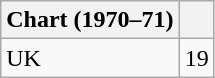<table class="wikitable sortable plainrowheaders">
<tr>
<th>Chart (1970–71)</th>
<th></th>
</tr>
<tr>
<td>UK</td>
<td>19</td>
</tr>
</table>
